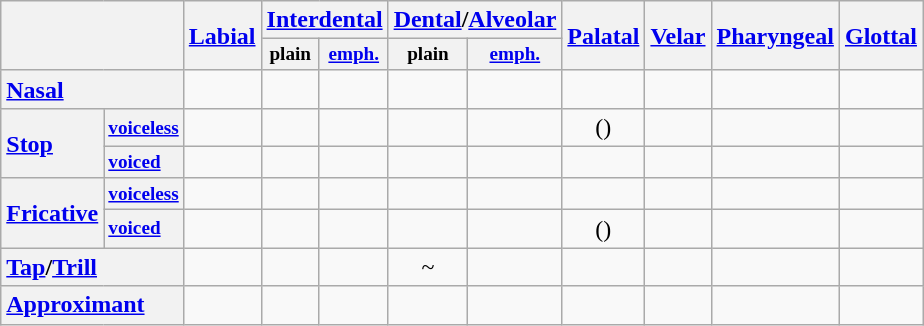<table class="wikitable" style="text-align:center">
<tr>
<th colspan="2" rowspan="2"></th>
<th rowspan="2"><a href='#'>Labial</a></th>
<th colspan="2"><a href='#'>Interdental</a></th>
<th colspan="2"><a href='#'>Dental</a>/<a href='#'>Alveolar</a></th>
<th rowspan="2"><a href='#'>Palatal</a></th>
<th rowspan="2"><a href='#'>Velar</a></th>
<th rowspan="2"><a href='#'>Pharyngeal</a></th>
<th rowspan="2"><a href='#'>Glottal</a></th>
</tr>
<tr style="font-size: 80%;">
<th>plain</th>
<th><a href='#'>emph.</a></th>
<th>plain</th>
<th><a href='#'>emph.</a></th>
</tr>
<tr>
<th colspan="2" style="text-align: left;"><a href='#'>Nasal</a></th>
<td></td>
<td></td>
<td></td>
<td></td>
<td></td>
<td></td>
<td></td>
<td></td>
<td></td>
</tr>
<tr>
<th rowspan="2" style="text-align: left;"><a href='#'>Stop</a></th>
<th style="text-align: left; font-size: 80%;"><a href='#'>voiceless</a></th>
<td></td>
<td></td>
<td></td>
<td></td>
<td></td>
<td>()</td>
<td></td>
<td></td>
<td></td>
</tr>
<tr>
<th style="text-align: left; font-size: 80%;"><a href='#'>voiced</a></th>
<td></td>
<td></td>
<td></td>
<td></td>
<td></td>
<td></td>
<td></td>
<td></td>
<td></td>
</tr>
<tr>
<th rowspan="2" style="text-align: left;"><a href='#'>Fricative</a></th>
<th style="text-align: left; font-size: 80%;"><a href='#'>voiceless</a></th>
<td></td>
<td></td>
<td></td>
<td></td>
<td></td>
<td></td>
<td></td>
<td></td>
<td></td>
</tr>
<tr>
<th style="text-align: left; font-size: 80%;"><a href='#'>voiced</a></th>
<td></td>
<td></td>
<td></td>
<td></td>
<td></td>
<td>()</td>
<td></td>
<td></td>
<td></td>
</tr>
<tr>
<th colspan="2" style="text-align: left;"><a href='#'>Tap</a>/<a href='#'>Trill</a></th>
<td></td>
<td></td>
<td></td>
<td> ~ </td>
<td></td>
<td></td>
<td></td>
<td></td>
<td></td>
</tr>
<tr>
<th colspan="2" style="text-align: left;"><a href='#'>Approximant</a></th>
<td></td>
<td></td>
<td></td>
<td></td>
<td></td>
<td></td>
<td></td>
<td></td>
<td></td>
</tr>
</table>
